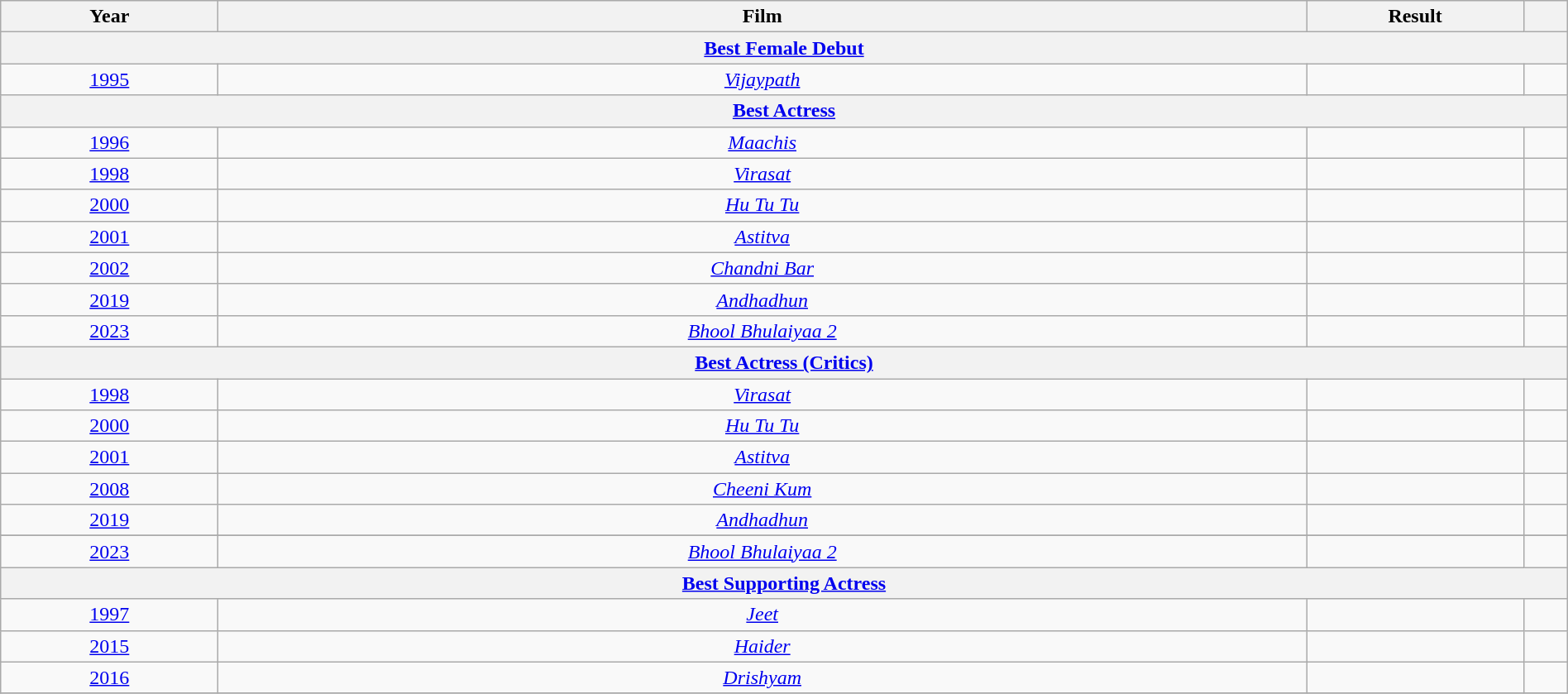<table class="wikitable sortable" style="width:100%;">
<tr>
<th style="width:5%;">Year</th>
<th style="width:25%;">Film</th>
<th style="width:5%;">Result</th>
<th style="width:1%;" class="unsortable"></th>
</tr>
<tr>
<th colspan="5"><a href='#'>Best Female Debut</a></th>
</tr>
<tr>
<td style="text-align:center;"><a href='#'>1995</a></td>
<td style="text-align:center;"><em><a href='#'>Vijaypath</a></em></td>
<td></td>
<td style="text-align:center;"></td>
</tr>
<tr>
<th colspan="6"><a href='#'>Best Actress</a></th>
</tr>
<tr>
<td style="text-align:center;"><a href='#'>1996</a></td>
<td style="text-align:center;"><em><a href='#'>Maachis</a></em></td>
<td></td>
<td style="text-align:center;"></td>
</tr>
<tr>
<td style="text-align:center;"><a href='#'>1998</a></td>
<td style="text-align:center;"><em><a href='#'>Virasat</a></em></td>
<td></td>
<td style="text-align:center;"></td>
</tr>
<tr>
<td style="text-align:center;"><a href='#'>2000</a></td>
<td style="text-align:center;"><em><a href='#'>Hu Tu Tu</a></em></td>
<td></td>
<td style="text-align:center;"></td>
</tr>
<tr>
<td style="text-align:center;"><a href='#'>2001</a></td>
<td style="text-align:center;"><em><a href='#'>Astitva</a></em></td>
<td></td>
<td style="text-align:center;"></td>
</tr>
<tr>
<td style="text-align:center;"><a href='#'>2002</a></td>
<td style="text-align:center;"><em><a href='#'>Chandni Bar</a></em></td>
<td></td>
<td style="text-align:center;"></td>
</tr>
<tr>
<td style="text-align:center;"><a href='#'>2019</a></td>
<td style="text-align:center;"><em><a href='#'>Andhadhun</a></em></td>
<td></td>
<td style="text-align:center;"></td>
</tr>
<tr>
<td style="text-align:center;"><a href='#'>2023</a></td>
<td style="text-align:center;"><em><a href='#'>Bhool Bhulaiyaa 2</a></em></td>
<td></td>
<td style="text-align:center;"></td>
</tr>
<tr>
<th colspan="6"><a href='#'>Best Actress (Critics)</a></th>
</tr>
<tr>
<td style="text-align:center;"><a href='#'>1998</a></td>
<td style="text-align:center;"><em><a href='#'>Virasat</a></em></td>
<td></td>
<td style="text-align:center;"></td>
</tr>
<tr>
<td style="text-align:center;"><a href='#'>2000</a></td>
<td style="text-align:center;"><em><a href='#'>Hu Tu Tu</a></em></td>
<td></td>
<td style="text-align:center;"></td>
</tr>
<tr>
<td style="text-align:center;"><a href='#'>2001</a></td>
<td style="text-align:center;"><em><a href='#'>Astitva</a></em></td>
<td></td>
<td style="text-align:center;"></td>
</tr>
<tr>
<td style="text-align:center;"><a href='#'>2008</a></td>
<td style="text-align:center;"><em><a href='#'>Cheeni Kum</a></em></td>
<td></td>
<td style="text-align:center;"></td>
</tr>
<tr>
<td style="text-align:center;"><a href='#'>2019</a></td>
<td style="text-align:center;"><em><a href='#'>Andhadhun</a></em></td>
<td></td>
<td style="text-align:center;"></td>
</tr>
<tr>
</tr>
<tr>
<td style="text-align:center;"><a href='#'>2023</a></td>
<td style="text-align:center;"><em><a href='#'>Bhool Bhulaiyaa 2</a></em></td>
<td></td>
<td style="text-align:center;"></td>
</tr>
<tr>
<th colspan="5"><a href='#'>Best Supporting Actress</a></th>
</tr>
<tr>
<td style="text-align:center;"><a href='#'>1997</a></td>
<td style="text-align:center;"><em><a href='#'>Jeet</a></em></td>
<td></td>
<td style="text-align:center;"></td>
</tr>
<tr>
<td style="text-align:center;"><a href='#'>2015</a></td>
<td style="text-align:center;"><em><a href='#'>Haider</a></em></td>
<td></td>
<td style="text-align:center;"></td>
</tr>
<tr>
<td style="text-align:center;"><a href='#'>2016</a></td>
<td style="text-align:center;"><em><a href='#'>Drishyam</a></em></td>
<td></td>
<td style="text-align:center;"></td>
</tr>
<tr>
</tr>
</table>
